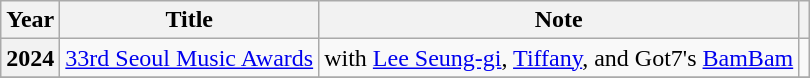<table class="wikitable sortable plainrowheaders">
<tr>
<th>Year</th>
<th>Title</th>
<th>Note</th>
<th></th>
</tr>
<tr>
<th scope="row">2024</th>
<td><a href='#'>33rd Seoul Music Awards</a></td>
<td>with <a href='#'>Lee Seung-gi</a>, <a href='#'>Tiffany</a>, and Got7's <a href='#'>BamBam</a></td>
<td></td>
</tr>
<tr>
</tr>
</table>
